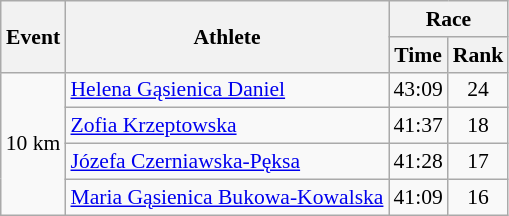<table class="wikitable" border="1" style="font-size:90%">
<tr>
<th rowspan=2>Event</th>
<th rowspan=2>Athlete</th>
<th colspan=2>Race</th>
</tr>
<tr>
<th>Time</th>
<th>Rank</th>
</tr>
<tr>
<td rowspan=4>10 km</td>
<td><a href='#'>Helena Gąsienica Daniel</a></td>
<td align=center>43:09</td>
<td align=center>24</td>
</tr>
<tr>
<td><a href='#'>Zofia Krzeptowska</a></td>
<td align=center>41:37</td>
<td align=center>18</td>
</tr>
<tr>
<td><a href='#'>Józefa Czerniawska-Pęksa</a></td>
<td align=center>41:28</td>
<td align=center>17</td>
</tr>
<tr>
<td><a href='#'>Maria Gąsienica Bukowa-Kowalska</a></td>
<td align=center>41:09</td>
<td align=center>16</td>
</tr>
</table>
